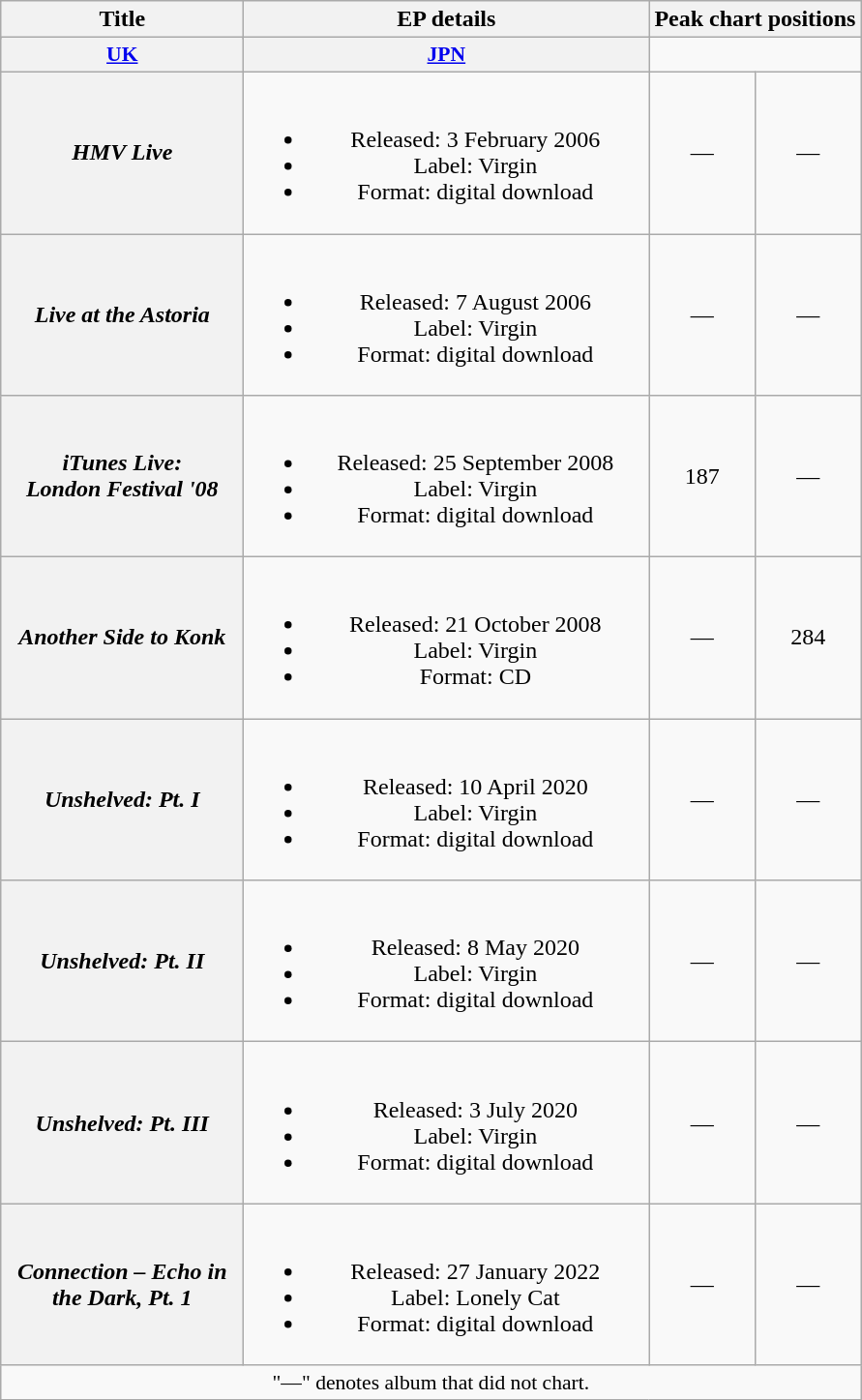<table class="wikitable plainrowheaders" style="text-align:center;">
<tr>
<th scope="col" rowspan="2" style="width:10em;">Title</th>
<th scope="col" rowspan="2" style="width:17em;">EP details</th>
<th scope="col" colspan="4">Peak chart positions</th>
</tr>
<tr>
</tr>
<tr>
<th scope="col" style="width:3em;font-size:90%;"><a href='#'>UK</a><br></th>
<th scope="col" style="width:3em;font-size:90%;"><a href='#'>JPN</a><br></th>
</tr>
<tr>
<th scope="row"><em>HMV Live</em></th>
<td><br><ul><li>Released: 3 February 2006</li><li>Label: Virgin</li><li>Format: digital download</li></ul></td>
<td>—</td>
<td>—</td>
</tr>
<tr>
<th scope="row"><em>Live at the Astoria</em></th>
<td><br><ul><li>Released: 7 August 2006</li><li>Label: Virgin</li><li>Format: digital download</li></ul></td>
<td>—</td>
<td>—</td>
</tr>
<tr>
<th scope="row"><em>iTunes Live:<br>London Festival '08</em></th>
<td><br><ul><li>Released: 25 September 2008</li><li>Label: Virgin</li><li>Format: digital download</li></ul></td>
<td>187</td>
<td>—</td>
</tr>
<tr>
<th scope="row"><em>Another Side to Konk</em></th>
<td><br><ul><li>Released: 21 October 2008</li><li>Label: Virgin</li><li>Format: CD</li></ul></td>
<td>—</td>
<td>284</td>
</tr>
<tr>
<th scope="row"><em>Unshelved: Pt. I</em></th>
<td><br><ul><li>Released: 10 April 2020</li><li>Label: Virgin</li><li>Format: digital download</li></ul></td>
<td>—</td>
<td>—</td>
</tr>
<tr>
<th scope="row"><em>Unshelved: Pt. II</em></th>
<td><br><ul><li>Released: 8 May 2020</li><li>Label: Virgin</li><li>Format: digital download</li></ul></td>
<td>—</td>
<td>—</td>
</tr>
<tr>
<th scope="row"><em>Unshelved: Pt. III</em></th>
<td><br><ul><li>Released: 3 July 2020</li><li>Label: Virgin</li><li>Format: digital download</li></ul></td>
<td>—</td>
<td>—</td>
</tr>
<tr>
<th scope="row"><em>Connection – Echo in the Dark, Pt. 1</em></th>
<td><br><ul><li>Released: 27 January 2022</li><li>Label: Lonely Cat</li><li>Format: digital download</li></ul></td>
<td>—</td>
<td>—</td>
</tr>
<tr>
<td colspan="4" style="font-size:90%">"—" denotes album that did not chart.</td>
</tr>
</table>
